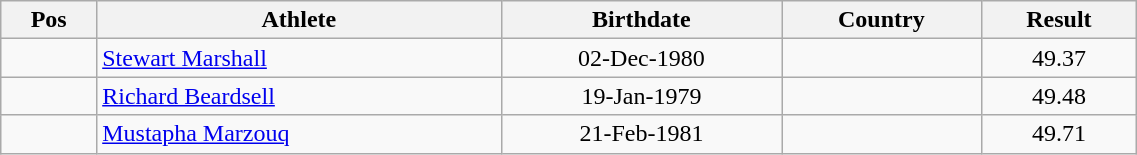<table class="wikitable"  style="text-align:center; width:60%;">
<tr>
<th>Pos</th>
<th>Athlete</th>
<th>Birthdate</th>
<th>Country</th>
<th>Result</th>
</tr>
<tr>
<td align=center></td>
<td align=left><a href='#'>Stewart Marshall</a></td>
<td>02-Dec-1980</td>
<td align=left></td>
<td>49.37</td>
</tr>
<tr>
<td align=center></td>
<td align=left><a href='#'>Richard Beardsell</a></td>
<td>19-Jan-1979</td>
<td align=left></td>
<td>49.48</td>
</tr>
<tr>
<td align=center></td>
<td align=left><a href='#'>Mustapha Marzouq</a></td>
<td>21-Feb-1981</td>
<td align=left></td>
<td>49.71</td>
</tr>
</table>
